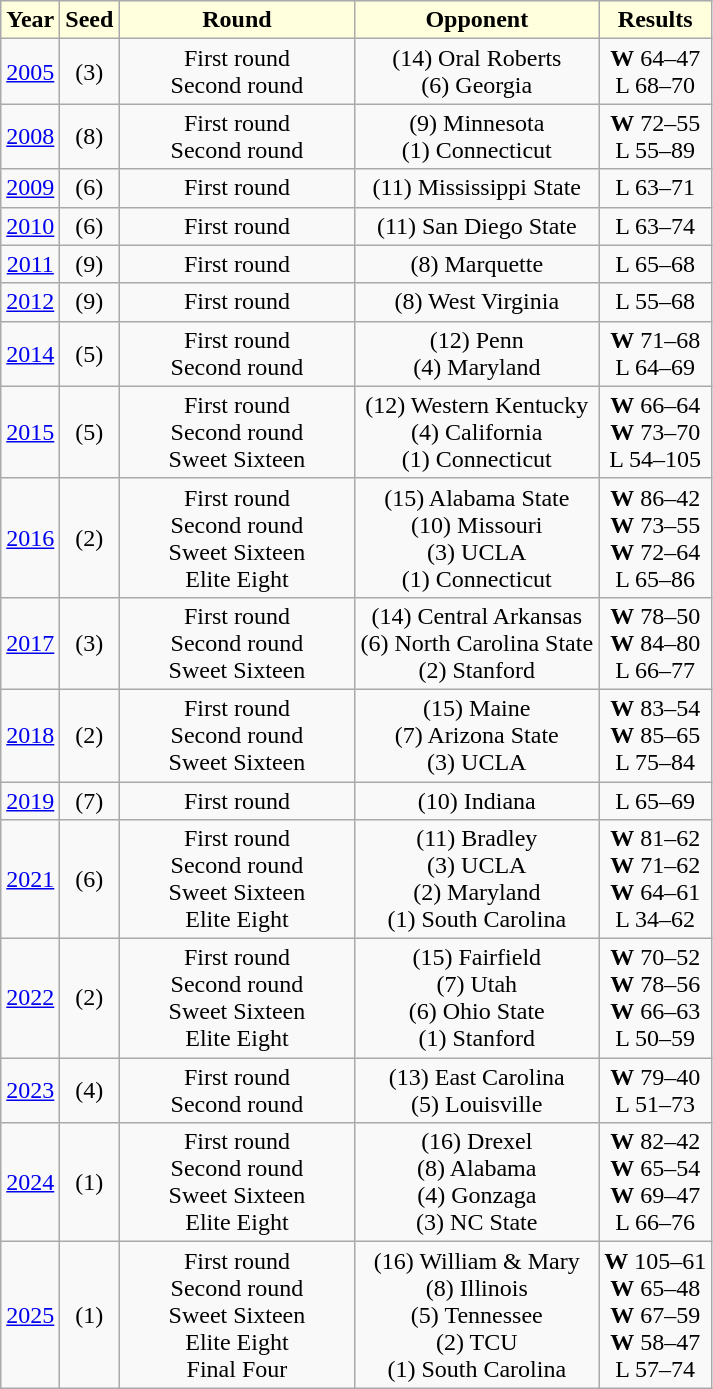<table class="wikitable" style="text-align:center" border:1px;">
<tr>
<th style="background: #ffffdd;">Year</th>
<th style="background: #ffffdd;">Seed</th>
<th style="width:150px; background: #ffffdd;">Round</th>
<th style="background: #ffffdd;">Opponent</th>
<th style="background: #ffffdd;">Results</th>
</tr>
<tr>
<td><a href='#'>2005</a></td>
<td>(3)</td>
<td>First round<br>Second round</td>
<td>(14) Oral Roberts<br>(6) Georgia</td>
<td><strong>W</strong> 64–47<br>L 68–70</td>
</tr>
<tr>
<td><a href='#'>2008</a></td>
<td>(8)</td>
<td>First round<br>Second round</td>
<td>(9) Minnesota<br>(1) Connecticut</td>
<td><strong>W</strong> 72–55<br>L 55–89</td>
</tr>
<tr>
<td><a href='#'>2009</a></td>
<td>(6)</td>
<td>First round</td>
<td>(11) Mississippi State</td>
<td>L 63–71</td>
</tr>
<tr>
<td><a href='#'>2010</a></td>
<td>(6)</td>
<td>First round</td>
<td>(11) San Diego State</td>
<td>L 63–74</td>
</tr>
<tr>
<td><a href='#'>2011</a></td>
<td>(9)</td>
<td>First round</td>
<td>(8) Marquette</td>
<td>L 65–68</td>
</tr>
<tr>
<td><a href='#'>2012</a></td>
<td>(9)</td>
<td>First round</td>
<td>(8) West Virginia</td>
<td>L 55–68</td>
</tr>
<tr>
<td><a href='#'>2014</a></td>
<td>(5)</td>
<td>First round<br>Second round</td>
<td>(12) Penn<br>(4) Maryland</td>
<td><strong>W</strong> 71–68<br>L 64–69</td>
</tr>
<tr>
<td><a href='#'>2015</a></td>
<td>(5)</td>
<td>First round<br>Second round<br>Sweet Sixteen</td>
<td>(12) Western Kentucky<br>(4) California<br>(1) Connecticut</td>
<td><strong>W</strong> 66–64<br><strong>W</strong> 73–70<br>L 54–105</td>
</tr>
<tr>
<td><a href='#'>2016</a></td>
<td>(2)</td>
<td>First round<br>Second round<br>Sweet Sixteen<br>Elite Eight</td>
<td>(15) Alabama State<br>(10) Missouri<br>(3) UCLA<br>(1) Connecticut</td>
<td><strong>W</strong> 86–42<br><strong>W</strong> 73–55<br><strong>W</strong> 72–64<br>L 65–86</td>
</tr>
<tr>
<td><a href='#'>2017</a></td>
<td>(3)</td>
<td>First round<br>Second round<br>Sweet Sixteen</td>
<td>(14) Central Arkansas<br>(6) North Carolina State<br>(2) Stanford</td>
<td><strong>W</strong> 78–50<br><strong>W</strong> 84–80<br>L 66–77</td>
</tr>
<tr>
<td><a href='#'>2018</a></td>
<td>(2)</td>
<td>First round<br>Second round<br>Sweet Sixteen</td>
<td>(15) Maine<br>(7) Arizona State<br>(3) UCLA</td>
<td><strong>W</strong> 83–54<br><strong>W</strong> 85–65<br>L 75–84</td>
</tr>
<tr>
<td><a href='#'>2019</a></td>
<td>(7)</td>
<td>First round</td>
<td>(10) Indiana</td>
<td>L 65–69</td>
</tr>
<tr>
<td><a href='#'>2021</a></td>
<td>(6)</td>
<td>First round<br>Second round<br>Sweet Sixteen<br>Elite Eight</td>
<td>(11) Bradley<br>(3) UCLA<br>(2) Maryland<br> (1) South Carolina</td>
<td><strong>W</strong> 81–62<br><strong>W</strong> 71–62<br><strong>W</strong> 64–61<br>L 34–62</td>
</tr>
<tr>
<td><a href='#'>2022</a></td>
<td>(2)</td>
<td>First round<br>Second round<br>Sweet Sixteen<br>Elite Eight</td>
<td>(15) Fairfield<br>(7) Utah<br>(6) Ohio State<br> (1) Stanford</td>
<td><strong>W</strong> 70–52<br><strong>W</strong> 78–56<br><strong>W</strong> 66–63<br>L 50–59</td>
</tr>
<tr>
<td><a href='#'>2023</a></td>
<td>(4)</td>
<td>First round<br>Second round</td>
<td>(13) East Carolina<br>(5) Louisville</td>
<td><strong>W</strong> 79–40<br>L 51–73</td>
</tr>
<tr>
<td><a href='#'>2024</a></td>
<td>(1)</td>
<td>First round<br>Second round<br>Sweet Sixteen<br>Elite Eight</td>
<td>(16) Drexel<br>(8) Alabama<br>(4) Gonzaga<br>(3) NC State</td>
<td><strong>W</strong> 82–42<br><strong>W</strong> 65–54<br><strong>W</strong> 69–47<br>L 66–76</td>
</tr>
<tr>
<td><a href='#'>2025</a></td>
<td>(1)</td>
<td>First round<br>Second round<br>Sweet Sixteen<br>Elite Eight<br>Final Four</td>
<td>(16) William & Mary<br>(8) Illinois<br>(5) Tennessee<br>(2) TCU<br>(1) South Carolina</td>
<td><strong>W</strong> 105–61<br><strong>W</strong> 65–48<br><strong>W</strong> 67–59<br><strong>W</strong> 58–47<br>L 57–74</td>
</tr>
</table>
